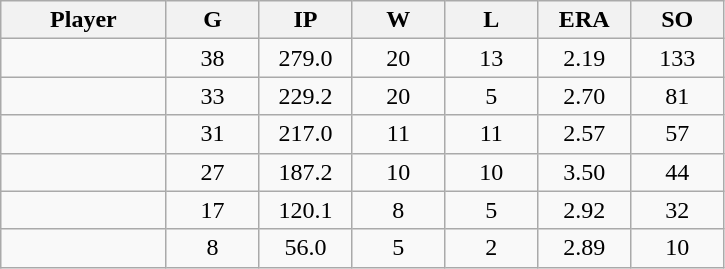<table class="wikitable sortable">
<tr>
<th bgcolor="#DDDDFF" width="16%">Player</th>
<th bgcolor="#DDDDFF" width="9%">G</th>
<th bgcolor="#DDDDFF" width="9%">IP</th>
<th bgcolor="#DDDDFF" width="9%">W</th>
<th bgcolor="#DDDDFF" width="9%">L</th>
<th bgcolor="#DDDDFF" width="9%">ERA</th>
<th bgcolor="#DDDDFF" width="9%">SO</th>
</tr>
<tr align="center">
<td></td>
<td>38</td>
<td>279.0</td>
<td>20</td>
<td>13</td>
<td>2.19</td>
<td>133</td>
</tr>
<tr align="center">
<td></td>
<td>33</td>
<td>229.2</td>
<td>20</td>
<td>5</td>
<td>2.70</td>
<td>81</td>
</tr>
<tr align="center">
<td></td>
<td>31</td>
<td>217.0</td>
<td>11</td>
<td>11</td>
<td>2.57</td>
<td>57</td>
</tr>
<tr align="center">
<td></td>
<td>27</td>
<td>187.2</td>
<td>10</td>
<td>10</td>
<td>3.50</td>
<td>44</td>
</tr>
<tr align="center">
<td></td>
<td>17</td>
<td>120.1</td>
<td>8</td>
<td>5</td>
<td>2.92</td>
<td>32</td>
</tr>
<tr align="center">
<td></td>
<td>8</td>
<td>56.0</td>
<td>5</td>
<td>2</td>
<td>2.89</td>
<td>10</td>
</tr>
</table>
